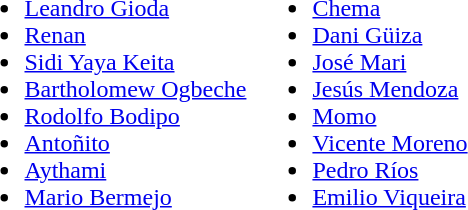<table>
<tr style="vertical-align: top;">
<td><br><ul><li> <a href='#'>Leandro Gioda</a></li><li> <a href='#'>Renan</a></li><li> <a href='#'>Sidi Yaya Keita</a></li><li> <a href='#'>Bartholomew Ogbeche</a></li><li> <a href='#'>Rodolfo Bodipo</a></li><li> <a href='#'>Antoñito</a></li><li> <a href='#'>Aythami</a></li><li> <a href='#'>Mario Bermejo</a></li></ul></td>
<td><br><ul><li> <a href='#'>Chema</a></li><li> <a href='#'>Dani Güiza</a></li><li> <a href='#'>José Mari</a></li><li> <a href='#'>Jesús Mendoza</a></li><li> <a href='#'>Momo</a></li><li> <a href='#'>Vicente Moreno</a></li><li> <a href='#'>Pedro Ríos</a></li><li> <a href='#'>Emilio Viqueira</a></li></ul></td>
</tr>
</table>
